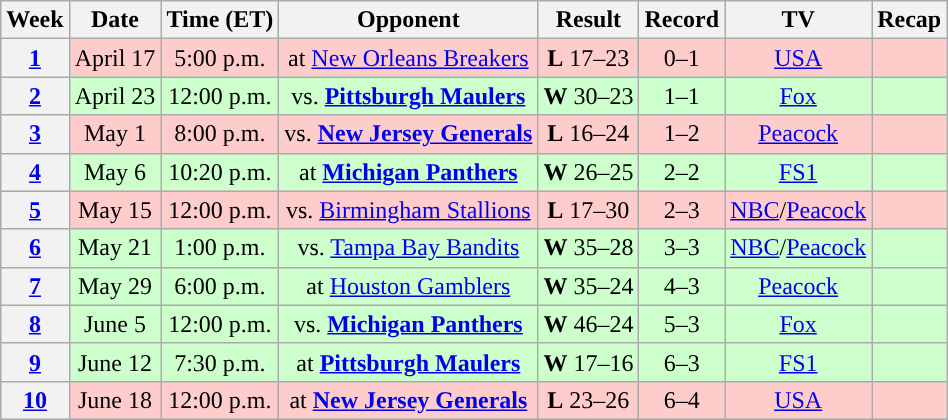<table class="wikitable" style="text-align:center">
<tr>
<th>Week</th>
<th>Date</th>
<th>Time (ET)</th>
<th>Opponent</th>
<th>Result</th>
<th>Record</th>
<th>TV</th>
<th>Recap</th>
</tr>
<tr style="background:#ffcccc">
<th><a href='#'>1</a></th>
<td>April 17</td>
<td>5:00 p.m.</td>
<td>at <a href='#'>New Orleans Breakers</a></td>
<td><strong>L</strong> 17–23</td>
<td>0–1</td>
<td><a href='#'>USA</a></td>
<td></td>
</tr>
<tr style="background:#ccffcc">
<th><a href='#'>2</a></th>
<td>April 23</td>
<td>12:00 p.m.</td>
<td>vs. <strong><a href='#'>Pittsburgh Maulers</a></strong></td>
<td><strong>W</strong> 30–23</td>
<td>1–1</td>
<td><a href='#'>Fox</a></td>
<td></td>
</tr>
<tr style="background:#ffcccc">
<th><a href='#'>3</a></th>
<td>May 1</td>
<td>8:00 p.m.</td>
<td>vs. <strong><a href='#'>New Jersey Generals</a></strong></td>
<td><strong>L</strong> 16–24</td>
<td>1–2</td>
<td><a href='#'>Peacock</a></td>
<td></td>
</tr>
<tr style="background:#ccffcc">
<th><a href='#'>4</a></th>
<td>May 6</td>
<td>10:20 p.m.</td>
<td>at <strong><a href='#'>Michigan Panthers</a></strong></td>
<td><strong>W</strong> 26–25</td>
<td>2–2</td>
<td><a href='#'>FS1</a></td>
<td></td>
</tr>
<tr style="background:#ffcccc">
<th><a href='#'>5</a></th>
<td>May 15</td>
<td>12:00 p.m.</td>
<td>vs. <a href='#'>Birmingham Stallions</a></td>
<td><strong>L</strong> 17–30</td>
<td>2–3</td>
<td><a href='#'>NBC</a>/<a href='#'>Peacock</a></td>
<td></td>
</tr>
<tr style="background:#ccffcc">
<th><a href='#'>6</a></th>
<td>May 21</td>
<td>1:00 p.m.</td>
<td>vs. <a href='#'>Tampa Bay Bandits</a></td>
<td><strong>W</strong> 35–28</td>
<td>3–3</td>
<td><a href='#'>NBC</a>/<a href='#'>Peacock</a></td>
<td></td>
</tr>
<tr style="background:#ccffcc">
<th><a href='#'>7</a></th>
<td>May 29</td>
<td>6:00 p.m.</td>
<td>at <a href='#'>Houston Gamblers</a></td>
<td><strong>W</strong> 35–24</td>
<td>4–3</td>
<td><a href='#'>Peacock</a></td>
<td></td>
</tr>
<tr style="background:#ccffcc">
<th><a href='#'>8</a></th>
<td>June 5</td>
<td>12:00 p.m.</td>
<td>vs. <strong><a href='#'>Michigan Panthers</a></strong></td>
<td><strong>W</strong> 46–24</td>
<td>5–3</td>
<td><a href='#'>Fox</a></td>
<td></td>
</tr>
<tr style="background:#ccffcc">
<th><a href='#'>9</a></th>
<td>June 12</td>
<td>7:30 p.m.</td>
<td>at <strong><a href='#'>Pittsburgh Maulers</a></strong></td>
<td><strong>W</strong> 17–16</td>
<td>6–3</td>
<td><a href='#'>FS1</a></td>
<td></td>
</tr>
<tr style="background:#ffcccc">
<th><a href='#'>10</a></th>
<td>June 18</td>
<td>12:00 p.m.</td>
<td>at <strong><a href='#'>New Jersey Generals</a></strong></td>
<td><strong>L</strong> 23–26</td>
<td>6–4</td>
<td><a href='#'>USA</a></td>
<td></td>
</tr>
</table>
